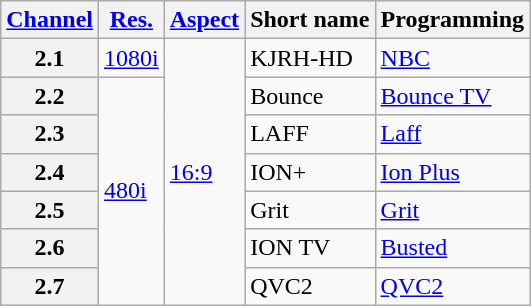<table class="wikitable">
<tr>
<th scope = "col"><a href='#'>Channel</a></th>
<th scope = "col"><a href='#'>Res.</a></th>
<th scope = "col"><a href='#'>Aspect</a></th>
<th scope = "col">Short name</th>
<th scope = "col">Programming</th>
</tr>
<tr>
<th scope = "row">2.1</th>
<td><a href='#'>1080i</a></td>
<td rowspan=7><a href='#'>16:9</a></td>
<td>KJRH-HD</td>
<td><a href='#'>NBC</a></td>
</tr>
<tr>
<th scope = "row">2.2</th>
<td rowspan=6><a href='#'>480i</a></td>
<td>Bounce</td>
<td><a href='#'>Bounce TV</a></td>
</tr>
<tr>
<th scope = "row">2.3</th>
<td>LAFF</td>
<td><a href='#'>Laff</a></td>
</tr>
<tr>
<th scope = "row">2.4</th>
<td>ION+</td>
<td><a href='#'>Ion Plus</a></td>
</tr>
<tr>
<th scope = "row">2.5</th>
<td>Grit</td>
<td><a href='#'>Grit</a></td>
</tr>
<tr>
<th scope = "row">2.6</th>
<td>ION TV</td>
<td><a href='#'>Busted</a></td>
</tr>
<tr>
<th scope = "row">2.7</th>
<td>QVC2</td>
<td><a href='#'>QVC2</a></td>
</tr>
</table>
